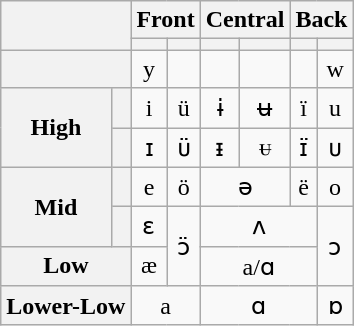<table class="wikitable Unicode" style="text-align:center">
<tr>
<th colspan=2 rowspan=2></th>
<th colspan=2>Front</th>
<th colspan=2>Central</th>
<th colspan=2>Back</th>
</tr>
<tr>
<th></th>
<th></th>
<th></th>
<th></th>
<th></th>
<th></th>
</tr>
<tr align=center>
<th colspan=2></th>
<td>y</td>
<td></td>
<td></td>
<td></td>
<td></td>
<td>w</td>
</tr>
<tr>
<th rowspan=2>High</th>
<th></th>
<td>i</td>
<td>ü</td>
<td>ɨ</td>
<td>ʉ</td>
<td>ï</td>
<td>u</td>
</tr>
<tr>
<th></th>
<td>ɪ</td>
<td>ᴜ̈</td>
<td>ᵻ</td>
<td>ᵾ</td>
<td>ɪ̈</td>
<td>ᴜ</td>
</tr>
<tr>
<th rowspan=2>Mid</th>
<th></th>
<td>e</td>
<td>ö</td>
<td colspan=2>ə</td>
<td>ë</td>
<td>o</td>
</tr>
<tr>
<th></th>
<td>ɛ</td>
<td rowspan=2>ɔ̈</td>
<td colspan=3>ʌ</td>
<td rowspan=2>ɔ</td>
</tr>
<tr>
<th colspan=2>Low</th>
<td>æ</td>
<td colspan=3>a/ɑ</td>
</tr>
<tr>
<th colspan=2>Lower-Low</th>
<td colspan=2>a</td>
<td colspan=3>ɑ</td>
<td>ɒ</td>
</tr>
</table>
